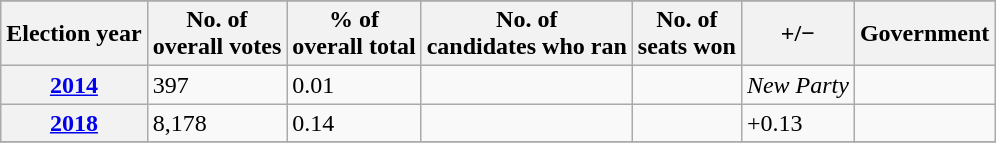<table class="wikitable plainrowheaders">
<tr>
</tr>
<tr>
<th scope="col">Election year</th>
<th scope="col">No. of<br>overall votes</th>
<th scope="col">% of<br>overall total</th>
<th scope="col">No. of<br>candidates who ran</th>
<th scope="col">No. of<br>seats won</th>
<th scope="col">+/−</th>
<th scope="col">Government</th>
</tr>
<tr>
<th scope="row"><a href='#'>2014</a></th>
<td>397</td>
<td>0.01</td>
<td><small> </small></td>
<td><small> </small></td>
<td><em>New Party</em></td>
<td></td>
</tr>
<tr>
<th scope="row"><a href='#'>2018</a></th>
<td>8,178</td>
<td>0.14</td>
<td><small> </small></td>
<td><small> </small></td>
<td>+0.13</td>
<td></td>
</tr>
<tr>
</tr>
</table>
